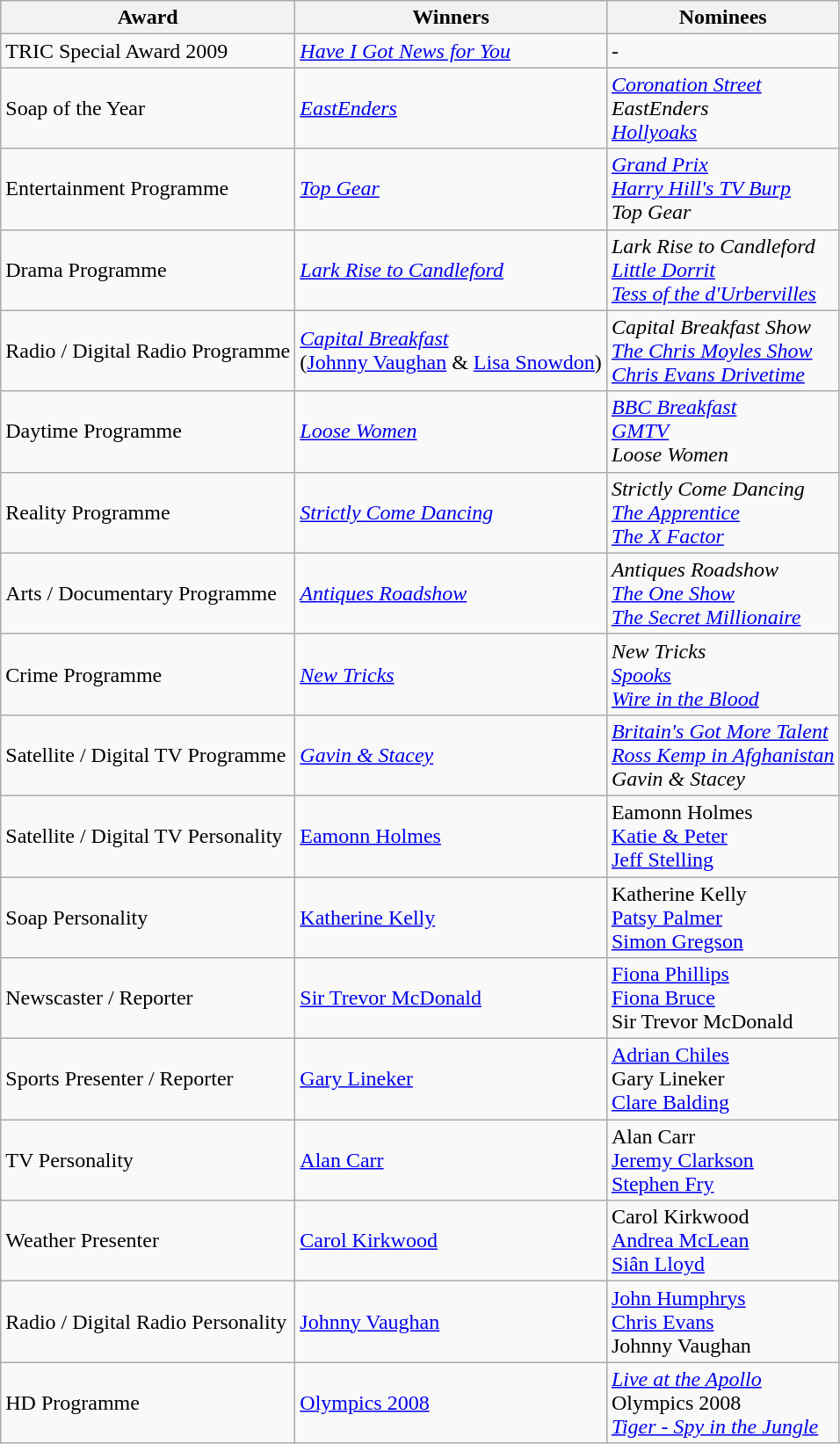<table class="wikitable">
<tr>
<th>Award</th>
<th>Winners</th>
<th>Nominees</th>
</tr>
<tr>
<td>TRIC Special Award 2009</td>
<td><em><a href='#'>Have I Got News for You</a></em></td>
<td>-</td>
</tr>
<tr>
<td>Soap of the Year</td>
<td><em><a href='#'>EastEnders</a></em></td>
<td><em><a href='#'>Coronation Street</a> <br>EastEnders <br><a href='#'>Hollyoaks</a></em></td>
</tr>
<tr>
<td>Entertainment Programme</td>
<td><em><a href='#'>Top Gear</a></em></td>
<td><em><a href='#'>Grand Prix</a> <br><a href='#'>Harry Hill's TV Burp</a> <br>Top Gear</em></td>
</tr>
<tr>
<td>Drama Programme</td>
<td><em><a href='#'>Lark Rise to Candleford</a></em></td>
<td><em>Lark Rise to Candleford <br><a href='#'>Little Dorrit</a> <br><a href='#'>Tess of the d'Urbervilles</a></em></td>
</tr>
<tr>
<td>Radio / Digital Radio Programme</td>
<td><em><a href='#'>Capital Breakfast</a></em> <br>(<a href='#'>Johnny Vaughan</a> & <a href='#'>Lisa Snowdon</a>)</td>
<td><em>Capital Breakfast Show <br><a href='#'>The Chris Moyles Show</a> <br><a href='#'>Chris Evans Drivetime</a></em></td>
</tr>
<tr>
<td>Daytime Programme</td>
<td><em><a href='#'>Loose Women</a></em></td>
<td><em><a href='#'>BBC Breakfast</a> <br><a href='#'>GMTV</a> <br>Loose Women</em></td>
</tr>
<tr>
<td>Reality Programme</td>
<td><em><a href='#'>Strictly Come Dancing</a></em></td>
<td><em>Strictly Come Dancing <br><a href='#'>The Apprentice</a> <br><a href='#'>The X Factor</a></em></td>
</tr>
<tr>
<td>Arts / Documentary Programme</td>
<td><em><a href='#'>Antiques Roadshow</a></em></td>
<td><em>Antiques Roadshow <br><a href='#'>The One Show</a> <br><a href='#'>The Secret Millionaire</a></em></td>
</tr>
<tr>
<td>Crime Programme</td>
<td><em><a href='#'>New Tricks</a></em></td>
<td><em>New Tricks <br><a href='#'>Spooks</a> <br><a href='#'>Wire in the Blood</a></em></td>
</tr>
<tr>
<td>Satellite / Digital TV Programme</td>
<td><em><a href='#'>Gavin & Stacey</a></em></td>
<td><em><a href='#'>Britain's Got More Talent</a> <br><a href='#'>Ross Kemp in Afghanistan</a> <br>Gavin & Stacey</em></td>
</tr>
<tr>
<td>Satellite / Digital TV Personality</td>
<td><a href='#'>Eamonn Holmes</a></td>
<td>Eamonn Holmes <br><a href='#'>Katie & Peter</a> <br><a href='#'>Jeff Stelling</a></td>
</tr>
<tr>
<td>Soap Personality</td>
<td><a href='#'>Katherine Kelly</a></td>
<td>Katherine Kelly <br><a href='#'>Patsy Palmer</a> <br><a href='#'>Simon Gregson</a></td>
</tr>
<tr>
<td>Newscaster / Reporter</td>
<td><a href='#'>Sir Trevor McDonald</a></td>
<td><a href='#'>Fiona Phillips</a> <br><a href='#'>Fiona Bruce</a> <br>Sir Trevor McDonald</td>
</tr>
<tr>
<td>Sports Presenter / Reporter</td>
<td><a href='#'>Gary Lineker</a></td>
<td><a href='#'>Adrian Chiles</a> <br>Gary Lineker <br><a href='#'>Clare Balding</a></td>
</tr>
<tr>
<td>TV Personality</td>
<td><a href='#'>Alan Carr</a></td>
<td>Alan Carr <br><a href='#'>Jeremy Clarkson</a> <br><a href='#'>Stephen Fry</a></td>
</tr>
<tr>
<td>Weather Presenter</td>
<td><a href='#'>Carol Kirkwood</a></td>
<td>Carol Kirkwood <br><a href='#'>Andrea McLean</a> <br><a href='#'>Siân Lloyd</a></td>
</tr>
<tr>
<td>Radio / Digital Radio Personality</td>
<td><a href='#'>Johnny Vaughan</a></td>
<td><a href='#'>John Humphrys</a> <br><a href='#'>Chris Evans</a> <br>Johnny Vaughan</td>
</tr>
<tr>
<td>HD Programme</td>
<td><a href='#'>Olympics 2008</a></td>
<td><em><a href='#'>Live at the Apollo</a></em> <br>Olympics 2008 <br><em><a href='#'>Tiger - Spy in the Jungle</a></em></td>
</tr>
</table>
